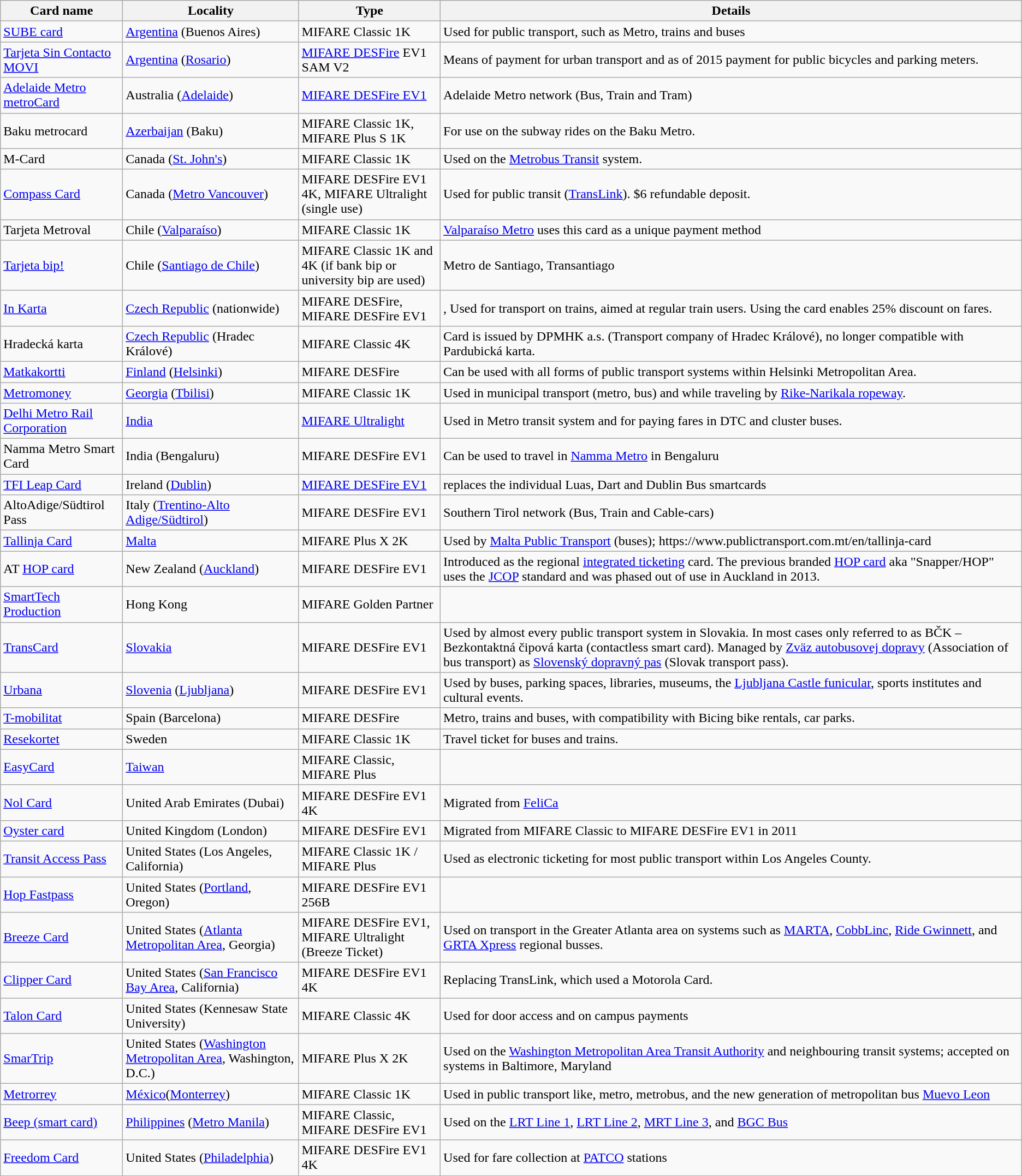<table class="wikitable sortable">
<tr>
<th>Card name</th>
<th>Locality</th>
<th>Type</th>
<th class="unsortable">Details</th>
</tr>
<tr>
<td><a href='#'>SUBE card</a></td>
<td><a href='#'>Argentina</a> (Buenos Aires)</td>
<td>MIFARE Classic 1K</td>
<td>Used for public transport, such as Metro, trains and buses</td>
</tr>
<tr>
<td><a href='#'>Tarjeta Sin Contacto MOVI</a></td>
<td><a href='#'>Argentina</a> (<a href='#'>Rosario</a>)</td>
<td><a href='#'>MIFARE DESFire</a> EV1 SAM V2</td>
<td>Means of payment for urban transport and as of 2015 payment for public bicycles and parking meters.</td>
</tr>
<tr>
<td><a href='#'>Adelaide Metro metroCard</a></td>
<td>Australia (<a href='#'>Adelaide</a>)</td>
<td><a href='#'>MIFARE DESFire EV1</a></td>
<td>Adelaide Metro network (Bus, Train and Tram)</td>
</tr>
<tr>
<td>Baku metrocard</td>
<td><a href='#'>Azerbaijan</a> (Baku)</td>
<td>MIFARE Classic 1K, MIFARE Plus S 1K</td>
<td>For use on the subway rides on the Baku Metro.</td>
</tr>
<tr>
<td>M-Card</td>
<td>Canada (<a href='#'>St. John's</a>)</td>
<td>MIFARE Classic 1K</td>
<td>Used on the <a href='#'>Metrobus Transit</a> system.</td>
</tr>
<tr>
<td><a href='#'>Compass Card</a></td>
<td>Canada (<a href='#'>Metro Vancouver</a>)</td>
<td>MIFARE DESFire EV1 4K, MIFARE Ultralight (single use)</td>
<td>Used for public transit (<a href='#'>TransLink</a>). $6 refundable deposit.</td>
</tr>
<tr>
<td>Tarjeta Metroval</td>
<td>Chile (<a href='#'>Valparaíso</a>)</td>
<td>MIFARE Classic 1K</td>
<td><a href='#'>Valparaíso Metro</a> uses this card as a unique payment method</td>
</tr>
<tr>
<td><a href='#'>Tarjeta bip!</a></td>
<td>Chile (<a href='#'>Santiago de Chile</a>)</td>
<td>MIFARE Classic 1K and 4K (if bank bip or university bip are used)</td>
<td>Metro de Santiago, Transantiago</td>
</tr>
<tr>
<td><a href='#'>In Karta</a></td>
<td><a href='#'>Czech Republic</a> (nationwide)</td>
<td>MIFARE DESFire, MIFARE DESFire EV1</td>
<td>, Used for transport on trains, aimed at regular train users. Using the card enables 25% discount on fares.</td>
</tr>
<tr>
<td>Hradecká karta</td>
<td><a href='#'>Czech Republic</a> (Hradec Králové)</td>
<td>MIFARE Classic 4K</td>
<td>Card is issued by DPMHK a.s. (Transport company of Hradec Králové), no longer compatible with Pardubická karta.</td>
</tr>
<tr>
<td><a href='#'>Matkakortti</a></td>
<td><a href='#'>Finland</a> (<a href='#'>Helsinki</a>)</td>
<td>MIFARE DESFire</td>
<td>Can be used with all forms of public transport systems within Helsinki Metropolitan Area.</td>
</tr>
<tr>
<td><a href='#'>Metromoney</a></td>
<td><a href='#'>Georgia</a> (<a href='#'>Tbilisi</a>)</td>
<td>MIFARE Classic 1K</td>
<td>Used in municipal transport (metro, bus) and while traveling by <a href='#'>Rike-Narikala ropeway</a>.</td>
</tr>
<tr>
<td><a href='#'>Delhi Metro Rail Corporation</a></td>
<td><a href='#'>India</a></td>
<td><a href='#'>MIFARE Ultralight</a></td>
<td>Used in Metro transit system and for paying fares in DTC and cluster buses.</td>
</tr>
<tr>
<td>Namma Metro Smart Card</td>
<td>India (Bengaluru)</td>
<td>MIFARE DESFire EV1</td>
<td>Can be used to travel in <a href='#'>Namma Metro</a> in Bengaluru</td>
</tr>
<tr>
<td><a href='#'>TFI Leap Card</a></td>
<td>Ireland (<a href='#'>Dublin</a>)</td>
<td><a href='#'>MIFARE DESFire EV1</a></td>
<td>replaces the individual Luas, Dart and Dublin Bus smartcards</td>
</tr>
<tr>
<td>AltoAdige/Südtirol Pass</td>
<td>Italy (<a href='#'>Trentino-Alto Adige/Südtirol</a>)</td>
<td>MIFARE DESFire EV1</td>
<td>Southern Tirol network (Bus, Train and Cable-cars)</td>
</tr>
<tr>
<td><a href='#'>Tallinja Card</a></td>
<td><a href='#'>Malta</a></td>
<td>MIFARE Plus X 2K</td>
<td>Used by <a href='#'>Malta Public Transport</a> (buses); https://www.publictransport.com.mt/en/tallinja-card</td>
</tr>
<tr>
<td>AT <a href='#'>HOP card</a></td>
<td>New Zealand (<a href='#'>Auckland</a>)</td>
<td>MIFARE DESFire EV1</td>
<td>Introduced as the regional <a href='#'>integrated ticketing</a> card. The previous branded <a href='#'>HOP card</a> aka "Snapper/HOP" uses the <a href='#'>JCOP</a> standard and was phased out of use in Auckland in 2013.</td>
</tr>
<tr>
<td><a href='#'>SmartTech Production</a></td>
<td>Hong Kong</td>
<td>MIFARE Golden Partner</td>
<td></td>
</tr>
<tr>
<td><a href='#'>TransCard</a></td>
<td><a href='#'>Slovakia</a></td>
<td>MIFARE DESFire EV1</td>
<td>Used by almost every public transport system in Slovakia. In most cases only referred to as BČK – Bezkontaktná čipová karta (contactless smart card). Managed by <a href='#'>Zväz autobusovej dopravy</a> (Association of bus transport) as <a href='#'>Slovenský dopravný pas</a> (Slovak transport pass).</td>
</tr>
<tr>
<td><a href='#'>Urbana</a></td>
<td><a href='#'>Slovenia</a> (<a href='#'>Ljubljana</a>)</td>
<td>MIFARE DESFire EV1</td>
<td>Used by buses, parking spaces, libraries, museums, the <a href='#'>Ljubljana Castle funicular</a>, sports institutes and cultural events.</td>
</tr>
<tr>
<td><a href='#'>T-mobilitat</a></td>
<td>Spain (Barcelona)</td>
<td>MIFARE DESFire</td>
<td>Metro, trains and buses, with compatibility with Bicing bike rentals, car parks.</td>
</tr>
<tr>
<td><a href='#'>Resekortet</a></td>
<td>Sweden</td>
<td>MIFARE Classic 1K</td>
<td>Travel ticket for buses and trains.</td>
</tr>
<tr>
<td><a href='#'>EasyCard</a></td>
<td><a href='#'>Taiwan</a></td>
<td>MIFARE Classic, MIFARE Plus</td>
<td></td>
</tr>
<tr>
<td><a href='#'>Nol Card</a></td>
<td>United Arab Emirates (Dubai)</td>
<td>MIFARE DESFire EV1 4K</td>
<td>Migrated from <a href='#'>FeliCa</a></td>
</tr>
<tr>
<td><a href='#'>Oyster card</a></td>
<td>United Kingdom (London)</td>
<td>MIFARE DESFire EV1</td>
<td>Migrated from MIFARE Classic to MIFARE DESFire EV1 in 2011</td>
</tr>
<tr>
<td><a href='#'>Transit Access Pass</a></td>
<td>United States (Los Angeles, California)</td>
<td>MIFARE Classic 1K / MIFARE Plus</td>
<td>Used as electronic ticketing for most public transport within Los Angeles County.</td>
</tr>
<tr>
<td><a href='#'>Hop Fastpass</a></td>
<td>United States (<a href='#'>Portland</a>, Oregon)</td>
<td>MIFARE DESFire EV1 256B</td>
</tr>
<tr>
<td><a href='#'>Breeze Card</a></td>
<td>United States (<a href='#'>Atlanta Metropolitan Area</a>, Georgia)</td>
<td>MIFARE DESFire EV1, MIFARE Ultralight (Breeze Ticket)</td>
<td>Used on transport in the Greater Atlanta area on systems such as <a href='#'>MARTA</a>, <a href='#'>CobbLinc</a>, <a href='#'>Ride Gwinnett</a>, and <a href='#'>GRTA Xpress</a> regional busses.</td>
</tr>
<tr>
<td><a href='#'>Clipper Card</a></td>
<td>United States (<a href='#'>San Francisco Bay Area</a>, California)</td>
<td>MIFARE DESFire EV1 4K</td>
<td>Replacing TransLink, which used a Motorola Card.</td>
</tr>
<tr>
<td><a href='#'>Talon Card</a></td>
<td>United States (Kennesaw State University)</td>
<td>MIFARE Classic 4K</td>
<td>Used for door access and on campus payments</td>
</tr>
<tr>
<td><a href='#'>SmarTrip</a></td>
<td>United States (<a href='#'>Washington Metropolitan Area</a>, Washington, D.C.)</td>
<td>MIFARE Plus X 2K</td>
<td>Used on the <a href='#'>Washington Metropolitan Area Transit Authority</a> and neighbouring transit systems; accepted on systems in Baltimore, Maryland</td>
</tr>
<tr>
<td><a href='#'>Metrorrey</a></td>
<td><a href='#'>México</a>(<a href='#'>Monterrey</a>)</td>
<td>MIFARE Classic 1K</td>
<td>Used in public transport like, metro, metrobus, and the new generation of metropolitan bus <a href='#'>Muevo Leon</a></td>
</tr>
<tr>
<td><a href='#'>Beep (smart card)</a></td>
<td><a href='#'>Philippines</a> (<a href='#'>Metro Manila</a>)</td>
<td>MIFARE Classic, MIFARE DESFire EV1</td>
<td>Used on the <a href='#'>LRT Line 1</a>, <a href='#'>LRT Line 2</a>, <a href='#'>MRT Line 3</a>, and <a href='#'>BGC Bus</a></td>
</tr>
<tr>
<td><a href='#'>Freedom Card</a></td>
<td>United States (<a href='#'>Philadelphia</a>)</td>
<td>MIFARE DESFire EV1 4K</td>
<td>Used for fare collection at <a href='#'>PATCO</a> stations</td>
</tr>
</table>
